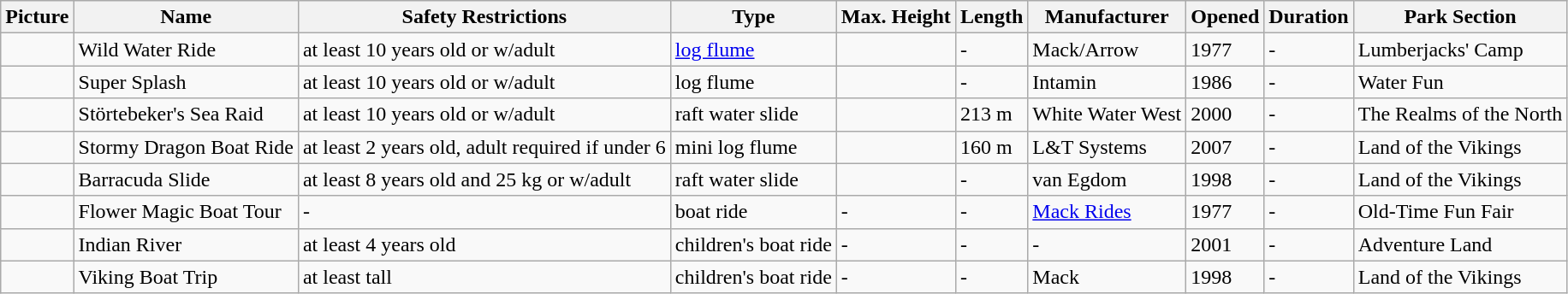<table class="wikitable">
<tr>
<th>Picture</th>
<th>Name</th>
<th>Safety Restrictions</th>
<th>Type</th>
<th>Max. Height</th>
<th>Length</th>
<th>Manufacturer</th>
<th>Opened</th>
<th>Duration</th>
<th>Park Section</th>
</tr>
<tr>
<td></td>
<td>Wild Water Ride</td>
<td>at least 10 years old or w/adult</td>
<td><a href='#'>log flume</a></td>
<td></td>
<td>-</td>
<td>Mack/Arrow</td>
<td>1977</td>
<td>-</td>
<td>Lumberjacks' Camp</td>
</tr>
<tr>
<td></td>
<td>Super Splash</td>
<td>at least 10 years old or w/adult</td>
<td>log flume</td>
<td></td>
<td>-</td>
<td>Intamin</td>
<td>1986</td>
<td>-</td>
<td>Water Fun</td>
</tr>
<tr>
<td></td>
<td>Störtebeker's Sea Raid</td>
<td>at least 10 years old or w/adult</td>
<td>raft water slide</td>
<td></td>
<td>213 m</td>
<td>White Water West</td>
<td>2000</td>
<td>-</td>
<td>The Realms of the North</td>
</tr>
<tr>
<td></td>
<td>Stormy Dragon Boat Ride</td>
<td>at least 2 years old, adult required if under 6</td>
<td>mini log flume</td>
<td></td>
<td>160 m</td>
<td>L&T Systems</td>
<td>2007</td>
<td>-</td>
<td>Land of the Vikings</td>
</tr>
<tr>
<td></td>
<td>Barracuda Slide</td>
<td>at least 8 years old and 25 kg or w/adult</td>
<td>raft water slide</td>
<td></td>
<td>-</td>
<td>van Egdom</td>
<td>1998</td>
<td>-</td>
<td>Land of the Vikings</td>
</tr>
<tr>
<td></td>
<td>Flower Magic Boat Tour</td>
<td>-</td>
<td>boat ride</td>
<td>-</td>
<td>-</td>
<td><a href='#'>Mack Rides</a></td>
<td>1977</td>
<td>-</td>
<td>Old-Time Fun Fair</td>
</tr>
<tr>
<td></td>
<td>Indian River</td>
<td>at least 4 years old</td>
<td>children's boat ride</td>
<td>-</td>
<td>-</td>
<td>-</td>
<td>2001</td>
<td>-</td>
<td>Adventure Land</td>
</tr>
<tr>
<td></td>
<td>Viking Boat Trip</td>
<td>at least  tall</td>
<td>children's boat ride</td>
<td>-</td>
<td>-</td>
<td>Mack</td>
<td>1998</td>
<td>-</td>
<td>Land of the Vikings</td>
</tr>
</table>
